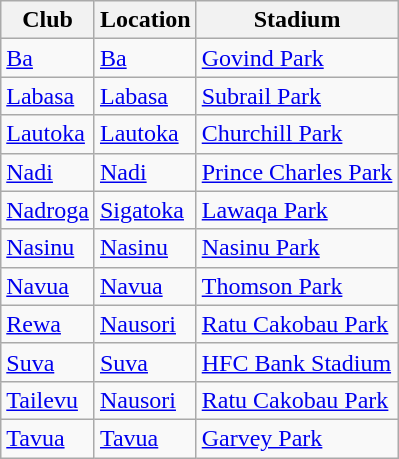<table class="wikitable">
<tr>
<th>Club</th>
<th>Location</th>
<th>Stadium</th>
</tr>
<tr>
<td><a href='#'>Ba</a></td>
<td><a href='#'>Ba</a></td>
<td><a href='#'>Govind Park</a></td>
</tr>
<tr>
<td><a href='#'>Labasa</a></td>
<td><a href='#'>Labasa</a></td>
<td><a href='#'>Subrail Park</a></td>
</tr>
<tr>
<td><a href='#'>Lautoka</a></td>
<td><a href='#'>Lautoka</a></td>
<td><a href='#'>Churchill Park</a></td>
</tr>
<tr>
<td><a href='#'>Nadi</a></td>
<td><a href='#'>Nadi</a></td>
<td><a href='#'>Prince Charles Park</a></td>
</tr>
<tr>
<td><a href='#'>Nadroga</a></td>
<td><a href='#'>Sigatoka</a></td>
<td><a href='#'>Lawaqa Park</a></td>
</tr>
<tr>
<td><a href='#'>Nasinu</a></td>
<td><a href='#'>Nasinu</a></td>
<td><a href='#'>Nasinu Park</a></td>
</tr>
<tr>
<td><a href='#'>Navua</a></td>
<td><a href='#'>Navua</a></td>
<td><a href='#'>Thomson Park</a></td>
</tr>
<tr>
<td><a href='#'>Rewa</a></td>
<td><a href='#'>Nausori</a></td>
<td><a href='#'>Ratu Cakobau Park</a></td>
</tr>
<tr>
<td><a href='#'>Suva</a></td>
<td><a href='#'>Suva</a></td>
<td><a href='#'>HFC Bank Stadium</a></td>
</tr>
<tr>
<td><a href='#'>Tailevu</a></td>
<td><a href='#'>Nausori</a></td>
<td><a href='#'>Ratu Cakobau Park</a></td>
</tr>
<tr>
<td><a href='#'>Tavua</a></td>
<td><a href='#'>Tavua</a></td>
<td><a href='#'>Garvey Park</a></td>
</tr>
</table>
